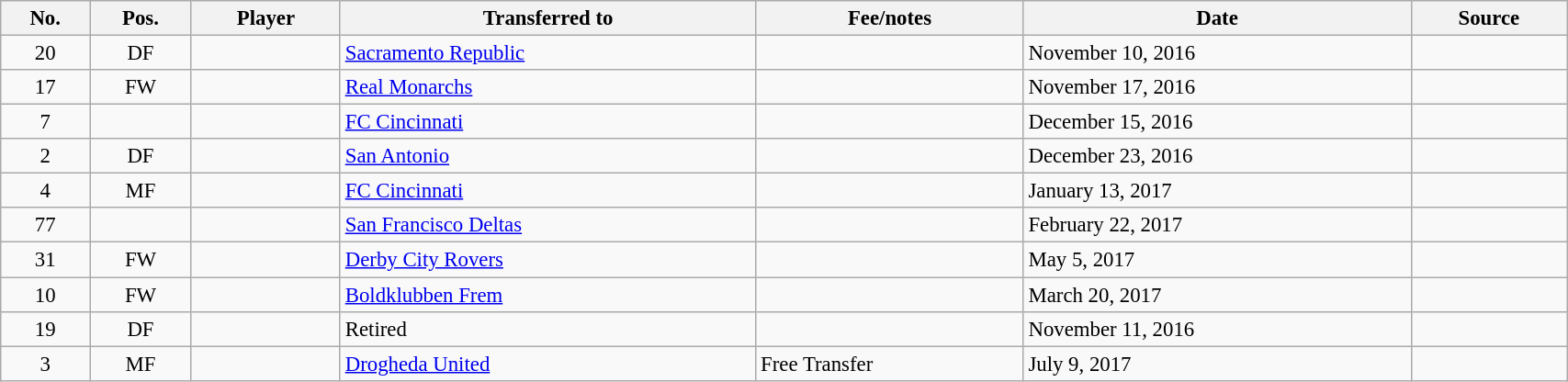<table class="wikitable sortable" style="width:90%; text-align:center; font-size:95%; text-align:left;">
<tr>
<th>No.</th>
<th>Pos.</th>
<th>Player</th>
<th>Transferred to</th>
<th>Fee/notes</th>
<th>Date</th>
<th>Source</th>
</tr>
<tr>
<td align="center">20</td>
<td align="center">DF</td>
<td></td>
<td> <a href='#'>Sacramento Republic</a></td>
<td></td>
<td>November 10, 2016</td>
<td></td>
</tr>
<tr>
<td align="center">17</td>
<td align="center">FW</td>
<td></td>
<td> <a href='#'>Real Monarchs</a></td>
<td></td>
<td>November 17, 2016</td>
<td></td>
</tr>
<tr>
<td align="center">7</td>
<td align="center"></td>
<td></td>
<td> <a href='#'>FC Cincinnati</a></td>
<td></td>
<td>December 15, 2016</td>
<td></td>
</tr>
<tr>
<td align="center">2</td>
<td align="center">DF</td>
<td></td>
<td> <a href='#'>San Antonio</a></td>
<td></td>
<td>December 23, 2016</td>
<td></td>
</tr>
<tr>
<td align="center">4</td>
<td align="center">MF</td>
<td></td>
<td> <a href='#'>FC Cincinnati</a></td>
<td></td>
<td>January 13, 2017</td>
<td></td>
</tr>
<tr>
<td align="center">77</td>
<td align="center"></td>
<td></td>
<td> <a href='#'>San Francisco Deltas</a></td>
<td></td>
<td>February 22, 2017</td>
<td></td>
</tr>
<tr>
<td align="center">31</td>
<td align="center">FW</td>
<td></td>
<td> <a href='#'>Derby City Rovers</a></td>
<td></td>
<td>May 5, 2017</td>
<td></td>
</tr>
<tr>
<td align="center">10</td>
<td align="center">FW</td>
<td></td>
<td> <a href='#'>Boldklubben Frem</a></td>
<td></td>
<td>March 20, 2017</td>
<td></td>
</tr>
<tr>
<td align="center">19</td>
<td align="center">DF</td>
<td></td>
<td>Retired</td>
<td></td>
<td>November 11, 2016</td>
<td></td>
</tr>
<tr>
<td align="center">3</td>
<td align="center">MF</td>
<td></td>
<td> <a href='#'>Drogheda United</a></td>
<td>Free Transfer</td>
<td>July 9, 2017</td>
<td></td>
</tr>
</table>
